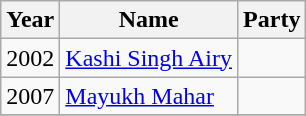<table class="wikitable sortable">
<tr>
<th>Year</th>
<th>Name</th>
<th colspan=2>Party</th>
</tr>
<tr>
<td>2002</td>
<td><a href='#'>Kashi Singh Airy</a></td>
<td></td>
</tr>
<tr>
<td>2007</td>
<td><a href='#'>Mayukh Mahar</a></td>
<td></td>
</tr>
<tr>
</tr>
</table>
